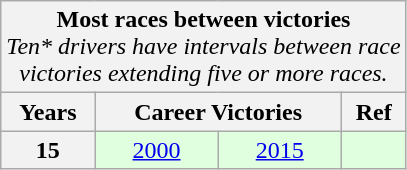<table class="wikitable">
<tr>
<td style="background:#F2F2F2;" align="center" colspan="7"><strong>Most races between victories</strong><br><em>Ten* drivers have intervals between race<br>victories extending five or more races.</em></td>
</tr>
<tr>
<td style="background:#F2F2F2;" align="center"><strong>Years</strong></td>
<td style="background:#F2F2F2;" align="center" colspan="2"><strong>Career Victories</strong></td>
<td style="background:#F2F2F2;" align="center"><strong>Ref</strong></td>
</tr>
<tr>
<td style="background:#F2F2F2;" align="center"><strong>15</strong></td>
<td style="background:#DFFFDF;" align="center"><a href='#'>2000</a></td>
<td style="background:#DFFFDF;" align="center"><a href='#'>2015</a></td>
<td style="background:#DFFFDF;" align="center"></td>
</tr>
</table>
